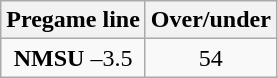<table class="wikitable">
<tr align="center">
<th style=>Pregame line</th>
<th style=>Over/under</th>
</tr>
<tr align="center">
<td><strong>NMSU</strong> –3.5</td>
<td>54</td>
</tr>
</table>
